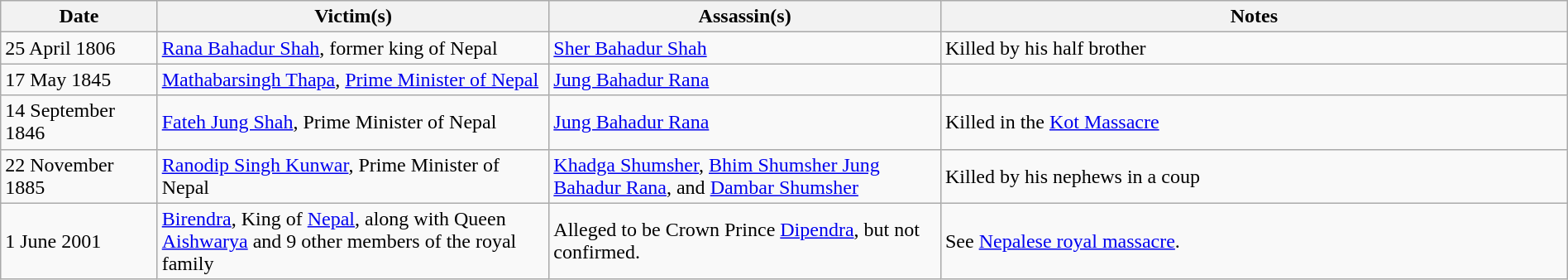<table class="wikitable"  style="width:100%">
<tr>
<th style="width:10%">Date</th>
<th style="width:25%">Victim(s)</th>
<th style="width:25%">Assassin(s)</th>
<th style="width:40%">Notes</th>
</tr>
<tr>
<td>25 April 1806</td>
<td><a href='#'>Rana Bahadur Shah</a>, former king of Nepal</td>
<td><a href='#'>Sher Bahadur Shah</a></td>
<td>Killed by his half brother</td>
</tr>
<tr>
<td>17 May 1845</td>
<td><a href='#'>Mathabarsingh Thapa</a>, <a href='#'>Prime Minister of Nepal</a></td>
<td><a href='#'>Jung Bahadur Rana</a></td>
<td></td>
</tr>
<tr>
<td>14 September 1846</td>
<td><a href='#'>Fateh Jung Shah</a>, Prime Minister of Nepal</td>
<td><a href='#'>Jung Bahadur Rana</a></td>
<td>Killed in the <a href='#'>Kot Massacre</a></td>
</tr>
<tr>
<td>22 November 1885</td>
<td><a href='#'>Ranodip Singh Kunwar</a>, Prime Minister of Nepal</td>
<td><a href='#'>Khadga Shumsher</a>, <a href='#'>Bhim Shumsher Jung Bahadur Rana</a>, and <a href='#'>Dambar Shumsher</a></td>
<td>Killed by his nephews in a coup</td>
</tr>
<tr>
<td>1 June 2001</td>
<td><a href='#'>Birendra</a>, King of <a href='#'>Nepal</a>, along with Queen <a href='#'>Aishwarya</a> and 9 other members of the royal family</td>
<td>Alleged to be Crown Prince <a href='#'>Dipendra</a>, but not confirmed.</td>
<td>See <a href='#'>Nepalese royal massacre</a>.</td>
</tr>
</table>
